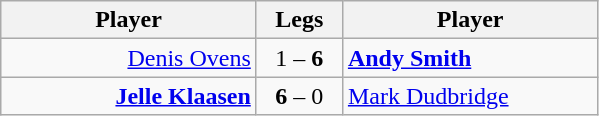<table class=wikitable style="text-align:center">
<tr>
<th width=163>Player</th>
<th width=50>Legs</th>
<th width=163>Player</th>
</tr>
<tr align=left>
<td align=right><a href='#'>Denis Ovens</a> </td>
<td align=center>1 – <strong>6</strong></td>
<td> <strong><a href='#'>Andy Smith</a></strong></td>
</tr>
<tr align=left>
<td align=right><strong><a href='#'>Jelle Klaasen</a></strong> </td>
<td align=center><strong>6</strong> – 0</td>
<td> <a href='#'>Mark Dudbridge</a></td>
</tr>
</table>
